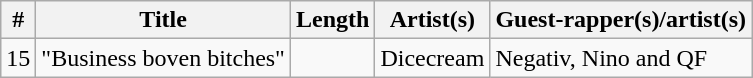<table class="wikitable">
<tr>
<th>#</th>
<th>Title</th>
<th>Length</th>
<th>Artist(s)</th>
<th>Guest-rapper(s)/artist(s)</th>
</tr>
<tr>
<td>15</td>
<td>"Business boven bitches"</td>
<td></td>
<td>Dicecream</td>
<td>Negativ, Nino and QF</td>
</tr>
</table>
